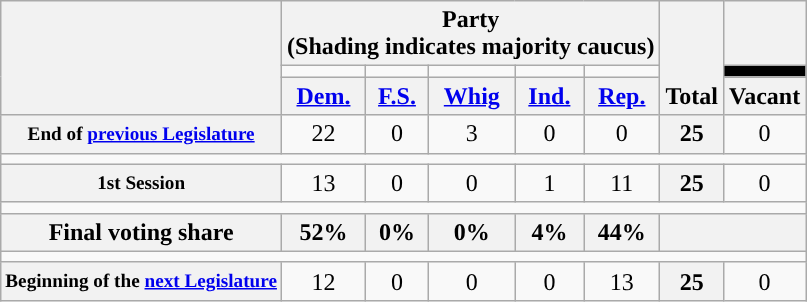<table class=wikitable style="text-align:center">
<tr style="vertical-align:bottom;">
<th rowspan=3></th>
<th colspan=5>Party <div>(Shading indicates majority caucus)</div></th>
<th rowspan=3>Total</th>
<th></th>
</tr>
<tr style="height:5px">
<td style="background-color:"></td>
<td style="background-color:"></td>
<td style="background-color:"></td>
<td style="background-color:"></td>
<td style="background-color:"></td>
<td style="background:black;"></td>
</tr>
<tr>
<th><a href='#'>Dem.</a></th>
<th><a href='#'>F.S.</a></th>
<th><a href='#'>Whig</a></th>
<th><a href='#'>Ind.</a></th>
<th><a href='#'>Rep.</a></th>
<th>Vacant</th>
</tr>
<tr>
<th style="font-size:80%;">End of <a href='#'>previous Legislature</a></th>
<td>22</td>
<td>0</td>
<td>3</td>
<td>0</td>
<td>0</td>
<th>25</th>
<td>0</td>
</tr>
<tr>
<td colspan=8></td>
</tr>
<tr>
<th style="font-size:80%;">1st Session</th>
<td>13</td>
<td>0</td>
<td>0</td>
<td>1</td>
<td>11</td>
<th>25</th>
<td>0</td>
</tr>
<tr>
<td colspan=8></td>
</tr>
<tr>
<th>Final voting share</th>
<th>52%</th>
<th>0%</th>
<th>0%</th>
<th>4%</th>
<th>44%</th>
<th colspan=2></th>
</tr>
<tr>
<td colspan=8></td>
</tr>
<tr>
<th style="font-size:80%;">Beginning of the <a href='#'>next Legislature</a></th>
<td>12</td>
<td>0</td>
<td>0</td>
<td>0</td>
<td>13</td>
<th>25</th>
<td>0</td>
</tr>
</table>
